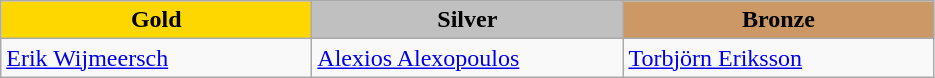<table class="wikitable" style="text-align:left">
<tr align="center">
<td width=200 bgcolor=gold><strong>Gold</strong></td>
<td width=200 bgcolor=silver><strong>Silver</strong></td>
<td width=200 bgcolor=CC9966><strong>Bronze</strong></td>
</tr>
<tr>
<td><a href='#'>Erik Wijmeersch</a><br><em></em></td>
<td><a href='#'>Alexios Alexopoulos</a><br><em></em></td>
<td><a href='#'>Torbjörn Eriksson</a><br><em></em></td>
</tr>
</table>
